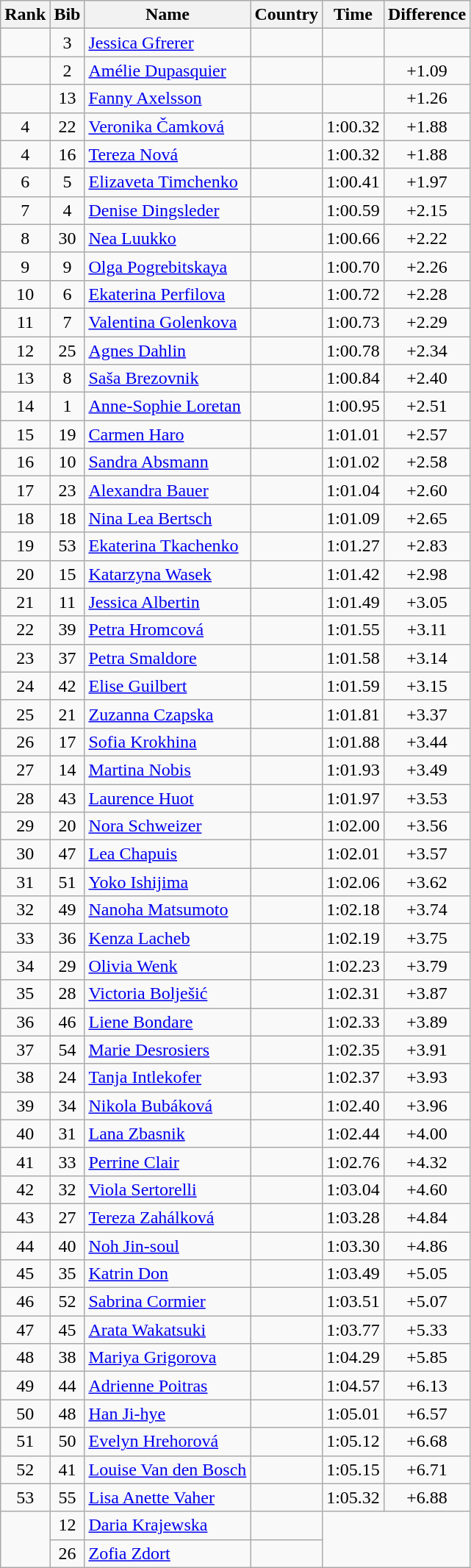<table class="wikitable sortable" style="text-align:center">
<tr>
<th data-sort-type=number>Rank</th>
<th>Bib</th>
<th>Name</th>
<th>Country</th>
<th>Time</th>
<th>Difference</th>
</tr>
<tr>
<td></td>
<td>3</td>
<td align=left><a href='#'>Jessica Gfrerer</a></td>
<td align=left></td>
<td></td>
<td></td>
</tr>
<tr>
<td></td>
<td>2</td>
<td align=left><a href='#'>Amélie Dupasquier</a></td>
<td align=left></td>
<td></td>
<td>+1.09</td>
</tr>
<tr>
<td></td>
<td>13</td>
<td align=left><a href='#'>Fanny Axelsson</a></td>
<td align=left></td>
<td></td>
<td>+1.26</td>
</tr>
<tr>
<td>4</td>
<td>22</td>
<td align=left><a href='#'>Veronika Čamková</a></td>
<td align=left></td>
<td>1:00.32</td>
<td>+1.88</td>
</tr>
<tr>
<td>4</td>
<td>16</td>
<td align=left><a href='#'>Tereza Nová</a></td>
<td align=left></td>
<td>1:00.32</td>
<td>+1.88</td>
</tr>
<tr>
<td>6</td>
<td>5</td>
<td align=left><a href='#'>Elizaveta Timchenko</a></td>
<td align=left></td>
<td>1:00.41</td>
<td>+1.97</td>
</tr>
<tr>
<td>7</td>
<td>4</td>
<td align=left><a href='#'>Denise Dingsleder</a></td>
<td align=left></td>
<td>1:00.59</td>
<td>+2.15</td>
</tr>
<tr>
<td>8</td>
<td>30</td>
<td align=left><a href='#'>Nea Luukko</a></td>
<td align=left></td>
<td>1:00.66</td>
<td>+2.22</td>
</tr>
<tr>
<td>9</td>
<td>9</td>
<td align=left><a href='#'>Olga Pogrebitskaya</a></td>
<td align=left></td>
<td>1:00.70</td>
<td>+2.26</td>
</tr>
<tr>
<td>10</td>
<td>6</td>
<td align=left><a href='#'>Ekaterina Perfilova</a></td>
<td align=left></td>
<td>1:00.72</td>
<td>+2.28</td>
</tr>
<tr>
<td>11</td>
<td>7</td>
<td align=left><a href='#'>Valentina Golenkova</a></td>
<td align=left></td>
<td>1:00.73</td>
<td>+2.29</td>
</tr>
<tr>
<td>12</td>
<td>25</td>
<td align=left><a href='#'>Agnes Dahlin</a></td>
<td align=left></td>
<td>1:00.78</td>
<td>+2.34</td>
</tr>
<tr>
<td>13</td>
<td>8</td>
<td align=left><a href='#'>Saša Brezovnik</a></td>
<td align=left></td>
<td>1:00.84</td>
<td>+2.40</td>
</tr>
<tr>
<td>14</td>
<td>1</td>
<td align=left><a href='#'>Anne-Sophie Loretan</a></td>
<td align=left></td>
<td>1:00.95</td>
<td>+2.51</td>
</tr>
<tr>
<td>15</td>
<td>19</td>
<td align=left><a href='#'>Carmen Haro</a></td>
<td align=left></td>
<td>1:01.01</td>
<td>+2.57</td>
</tr>
<tr>
<td>16</td>
<td>10</td>
<td align=left><a href='#'>Sandra Absmann</a></td>
<td align=left></td>
<td>1:01.02</td>
<td>+2.58</td>
</tr>
<tr>
<td>17</td>
<td>23</td>
<td align=left><a href='#'>Alexandra Bauer</a></td>
<td align=left></td>
<td>1:01.04</td>
<td>+2.60</td>
</tr>
<tr>
<td>18</td>
<td>18</td>
<td align=left><a href='#'>Nina Lea Bertsch</a></td>
<td align=left></td>
<td>1:01.09</td>
<td>+2.65</td>
</tr>
<tr>
<td>19</td>
<td>53</td>
<td align=left><a href='#'>Ekaterina Tkachenko</a></td>
<td align=left></td>
<td>1:01.27</td>
<td>+2.83</td>
</tr>
<tr>
<td>20</td>
<td>15</td>
<td align=left><a href='#'>Katarzyna Wasek</a></td>
<td align=left></td>
<td>1:01.42</td>
<td>+2.98</td>
</tr>
<tr>
<td>21</td>
<td>11</td>
<td align=left><a href='#'>Jessica Albertin</a></td>
<td align=left></td>
<td>1:01.49</td>
<td>+3.05</td>
</tr>
<tr>
<td>22</td>
<td>39</td>
<td align=left><a href='#'>Petra Hromcová</a></td>
<td align=left></td>
<td>1:01.55</td>
<td>+3.11</td>
</tr>
<tr>
<td>23</td>
<td>37</td>
<td align=left><a href='#'>Petra Smaldore</a></td>
<td align=left></td>
<td>1:01.58</td>
<td>+3.14</td>
</tr>
<tr>
<td>24</td>
<td>42</td>
<td align=left><a href='#'>Elise Guilbert</a></td>
<td align=left></td>
<td>1:01.59</td>
<td>+3.15</td>
</tr>
<tr>
<td>25</td>
<td>21</td>
<td align=left><a href='#'>Zuzanna Czapska</a></td>
<td align=left></td>
<td>1:01.81</td>
<td>+3.37</td>
</tr>
<tr>
<td>26</td>
<td>17</td>
<td align=left><a href='#'>Sofia Krokhina</a></td>
<td align=left></td>
<td>1:01.88</td>
<td>+3.44</td>
</tr>
<tr>
<td>27</td>
<td>14</td>
<td align=left><a href='#'>Martina Nobis</a></td>
<td align=left></td>
<td>1:01.93</td>
<td>+3.49</td>
</tr>
<tr>
<td>28</td>
<td>43</td>
<td align=left><a href='#'>Laurence Huot</a></td>
<td align=left></td>
<td>1:01.97</td>
<td>+3.53</td>
</tr>
<tr>
<td>29</td>
<td>20</td>
<td align=left><a href='#'>Nora Schweizer</a></td>
<td align=left></td>
<td>1:02.00</td>
<td>+3.56</td>
</tr>
<tr>
<td>30</td>
<td>47</td>
<td align=left><a href='#'>Lea Chapuis</a></td>
<td align=left></td>
<td>1:02.01</td>
<td>+3.57</td>
</tr>
<tr>
<td>31</td>
<td>51</td>
<td align=left><a href='#'>Yoko Ishijima</a></td>
<td align=left></td>
<td>1:02.06</td>
<td>+3.62</td>
</tr>
<tr>
<td>32</td>
<td>49</td>
<td align=left><a href='#'>Nanoha Matsumoto</a></td>
<td align=left></td>
<td>1:02.18</td>
<td>+3.74</td>
</tr>
<tr>
<td>33</td>
<td>36</td>
<td align=left><a href='#'>Kenza Lacheb</a></td>
<td align=left></td>
<td>1:02.19</td>
<td>+3.75</td>
</tr>
<tr>
<td>34</td>
<td>29</td>
<td align=left><a href='#'>Olivia Wenk</a></td>
<td align=left></td>
<td>1:02.23</td>
<td>+3.79</td>
</tr>
<tr>
<td>35</td>
<td>28</td>
<td align=left><a href='#'>Victoria Bolješić</a></td>
<td align=left></td>
<td>1:02.31</td>
<td>+3.87</td>
</tr>
<tr>
<td>36</td>
<td>46</td>
<td align=left><a href='#'>Liene Bondare</a></td>
<td align=left></td>
<td>1:02.33</td>
<td>+3.89</td>
</tr>
<tr>
<td>37</td>
<td>54</td>
<td align=left><a href='#'>Marie Desrosiers</a></td>
<td align=left></td>
<td>1:02.35</td>
<td>+3.91</td>
</tr>
<tr>
<td>38</td>
<td>24</td>
<td align=left><a href='#'>Tanja Intlekofer</a></td>
<td align=left></td>
<td>1:02.37</td>
<td>+3.93</td>
</tr>
<tr>
<td>39</td>
<td>34</td>
<td align=left><a href='#'>Nikola Bubáková</a></td>
<td align=left></td>
<td>1:02.40</td>
<td>+3.96</td>
</tr>
<tr>
<td>40</td>
<td>31</td>
<td align=left><a href='#'>Lana Zbasnik</a></td>
<td align=left></td>
<td>1:02.44</td>
<td>+4.00</td>
</tr>
<tr>
<td>41</td>
<td>33</td>
<td align=left><a href='#'>Perrine Clair</a></td>
<td align=left></td>
<td>1:02.76</td>
<td>+4.32</td>
</tr>
<tr>
<td>42</td>
<td>32</td>
<td align=left><a href='#'>Viola Sertorelli</a></td>
<td align=left></td>
<td>1:03.04</td>
<td>+4.60</td>
</tr>
<tr>
<td>43</td>
<td>27</td>
<td align=left><a href='#'>Tereza Zahálková</a></td>
<td align=left></td>
<td>1:03.28</td>
<td>+4.84</td>
</tr>
<tr>
<td>44</td>
<td>40</td>
<td align=left><a href='#'>Noh Jin-soul</a></td>
<td align=left></td>
<td>1:03.30</td>
<td>+4.86</td>
</tr>
<tr>
<td>45</td>
<td>35</td>
<td align=left><a href='#'>Katrin Don</a></td>
<td align=left></td>
<td>1:03.49</td>
<td>+5.05</td>
</tr>
<tr>
<td>46</td>
<td>52</td>
<td align=left><a href='#'>Sabrina Cormier</a></td>
<td align=left></td>
<td>1:03.51</td>
<td>+5.07</td>
</tr>
<tr>
<td>47</td>
<td>45</td>
<td align=left><a href='#'>Arata Wakatsuki</a></td>
<td align=left></td>
<td>1:03.77</td>
<td>+5.33</td>
</tr>
<tr>
<td>48</td>
<td>38</td>
<td align=left><a href='#'>Mariya Grigorova</a></td>
<td align=left></td>
<td>1:04.29</td>
<td>+5.85</td>
</tr>
<tr>
<td>49</td>
<td>44</td>
<td align=left><a href='#'>Adrienne Poitras</a></td>
<td align=left></td>
<td>1:04.57</td>
<td>+6.13</td>
</tr>
<tr>
<td>50</td>
<td>48</td>
<td align=left><a href='#'>Han Ji-hye</a></td>
<td align=left></td>
<td>1:05.01</td>
<td>+6.57</td>
</tr>
<tr>
<td>51</td>
<td>50</td>
<td align=left><a href='#'>Evelyn Hrehorová</a></td>
<td align=left></td>
<td>1:05.12</td>
<td>+6.68</td>
</tr>
<tr>
<td>52</td>
<td>41</td>
<td align=left><a href='#'>Louise Van den Bosch</a></td>
<td align=left></td>
<td>1:05.15</td>
<td>+6.71</td>
</tr>
<tr>
<td>53</td>
<td>55</td>
<td align=left><a href='#'>Lisa Anette Vaher</a></td>
<td align=left></td>
<td>1:05.32</td>
<td>+6.88</td>
</tr>
<tr>
<td rowspan=2></td>
<td>12</td>
<td align=left><a href='#'>Daria Krajewska</a></td>
<td align=left></td>
<td colspan=2 rowspan=2></td>
</tr>
<tr>
<td>26</td>
<td align=left><a href='#'>Zofia Zdort</a></td>
<td align=left></td>
</tr>
</table>
